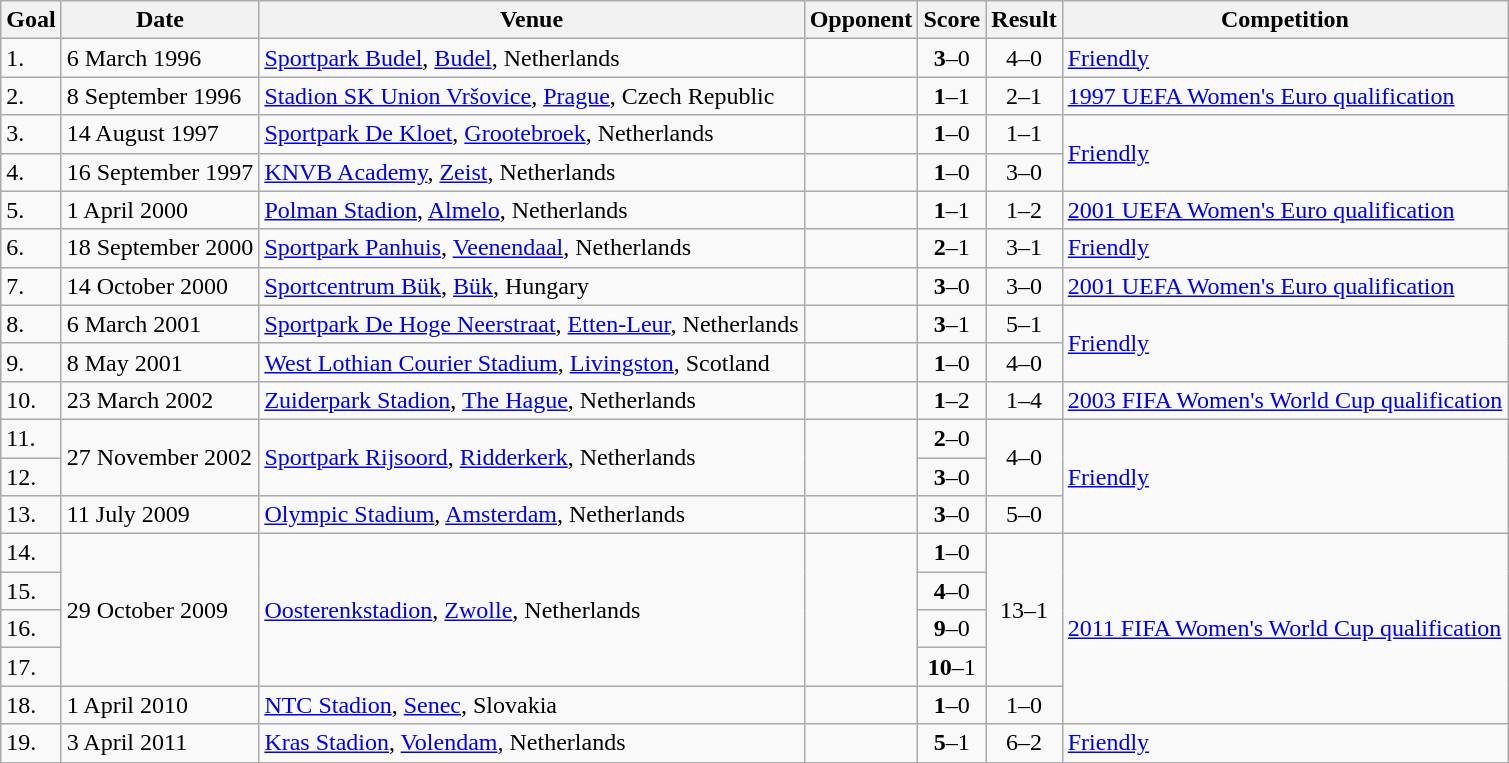<table class="wikitable">
<tr>
<th>Goal</th>
<th>Date</th>
<th>Venue</th>
<th>Opponent</th>
<th>Score</th>
<th>Result</th>
<th>Competition</th>
</tr>
<tr>
<td>1.</td>
<td>6 March 1996</td>
<td><a href='#'>Sportpark Budel</a>, <a href='#'>Budel</a>, Netherlands</td>
<td></td>
<td align=center><strong>3</strong>–0</td>
<td align=center>4–0</td>
<td><a href='#'>Friendly</a></td>
</tr>
<tr>
<td>2.</td>
<td>8 September 1996</td>
<td><a href='#'>Stadion SK Union Vršovice</a>, <a href='#'>Prague</a>, Czech Republic</td>
<td></td>
<td align=center><strong>1</strong>–1</td>
<td align=center>2–1</td>
<td><a href='#'>1997 UEFA Women's Euro qualification</a></td>
</tr>
<tr>
<td>3.</td>
<td>14 August 1997</td>
<td><a href='#'>Sportpark De Kloet</a>, <a href='#'>Grootebroek</a>, Netherlands</td>
<td></td>
<td align=center><strong>1</strong>–0</td>
<td align=center>1–1</td>
<td rowspan=2><a href='#'>Friendly</a></td>
</tr>
<tr>
<td>4.</td>
<td>16 September 1997</td>
<td><a href='#'>KNVB Academy</a>, <a href='#'>Zeist</a>, Netherlands</td>
<td></td>
<td align=center><strong>1</strong>–0</td>
<td align=center>3–0</td>
</tr>
<tr>
<td>5.</td>
<td>1 April 2000</td>
<td><a href='#'>Polman Stadion</a>, <a href='#'>Almelo</a>, Netherlands</td>
<td></td>
<td align=center><strong>1</strong>–1</td>
<td align=center>1–2</td>
<td><a href='#'>2001 UEFA Women's Euro qualification</a></td>
</tr>
<tr>
<td>6.</td>
<td>18 September 2000</td>
<td><a href='#'>Sportpark Panhuis</a>, <a href='#'>Veenendaal</a>, Netherlands</td>
<td></td>
<td align=center><strong>2</strong>–1</td>
<td align=center>3–1</td>
<td><a href='#'>Friendly</a></td>
</tr>
<tr>
<td>7.</td>
<td>14 October 2000</td>
<td><a href='#'>Sportcentrum Bük</a>, <a href='#'>Bük</a>, Hungary</td>
<td></td>
<td align=center><strong>3</strong>–0</td>
<td align=center>3–0</td>
<td><a href='#'>2001 UEFA Women's Euro qualification</a></td>
</tr>
<tr>
<td>8.</td>
<td>6 March 2001</td>
<td><a href='#'>Sportpark De Hoge Neerstraat</a>, <a href='#'>Etten-Leur</a>, Netherlands</td>
<td></td>
<td align=center><strong>3</strong>–1</td>
<td align=center>5–1</td>
<td rowspan=2><a href='#'>Friendly</a></td>
</tr>
<tr>
<td>9.</td>
<td>8 May 2001</td>
<td><a href='#'>West Lothian Courier Stadium</a>, <a href='#'>Livingston</a>, Scotland</td>
<td></td>
<td align=center><strong>1</strong>–0</td>
<td align=center>4–0</td>
</tr>
<tr>
<td>10.</td>
<td>23 March 2002</td>
<td><a href='#'>Zuiderpark Stadion</a>, <a href='#'>The Hague</a>, Netherlands</td>
<td></td>
<td align=center><strong>1</strong>–2</td>
<td align=center>1–4</td>
<td><a href='#'>2003 FIFA Women's World Cup qualification</a></td>
</tr>
<tr>
<td>11.</td>
<td rowspan=2>27 November 2002</td>
<td rowspan=2><a href='#'>Sportpark Rijsoord</a>, <a href='#'>Ridderkerk</a>, Netherlands</td>
<td rowspan=2></td>
<td align=center><strong>2</strong>–0</td>
<td rowspan=2 align=center>4–0</td>
<td rowspan=3><a href='#'>Friendly</a></td>
</tr>
<tr>
<td>12.</td>
<td align=center><strong>3</strong>–0</td>
</tr>
<tr>
<td>13.</td>
<td>11 July 2009</td>
<td><a href='#'>Olympic Stadium</a>, <a href='#'>Amsterdam</a>, Netherlands</td>
<td></td>
<td align=center><strong>3</strong>–0</td>
<td align=center>5–0</td>
</tr>
<tr>
<td>14.</td>
<td rowspan=4>29 October 2009</td>
<td rowspan=4><a href='#'>Oosterenkstadion</a>, <a href='#'>Zwolle</a>, Netherlands</td>
<td rowspan=4></td>
<td align=center><strong>1</strong>–0</td>
<td rowspan=4 align=center>13–1</td>
<td rowspan=5><a href='#'>2011 FIFA Women's World Cup qualification</a></td>
</tr>
<tr>
<td>15.</td>
<td align=center><strong>4</strong>–0</td>
</tr>
<tr>
<td>16.</td>
<td align=center><strong>9</strong>–0</td>
</tr>
<tr>
<td>17.</td>
<td align=center><strong>10</strong>–1</td>
</tr>
<tr>
<td>18.</td>
<td>1 April 2010</td>
<td><a href='#'>NTC Stadion</a>, <a href='#'>Senec</a>, Slovakia</td>
<td></td>
<td align=center><strong>1</strong>–0</td>
<td align=center>1–0</td>
</tr>
<tr>
<td>19.</td>
<td>3 April 2011</td>
<td><a href='#'>Kras Stadion</a>, <a href='#'>Volendam</a>, Netherlands</td>
<td></td>
<td align=center><strong>5</strong>–1</td>
<td align=center>6–2</td>
<td><a href='#'>Friendly</a></td>
</tr>
</table>
